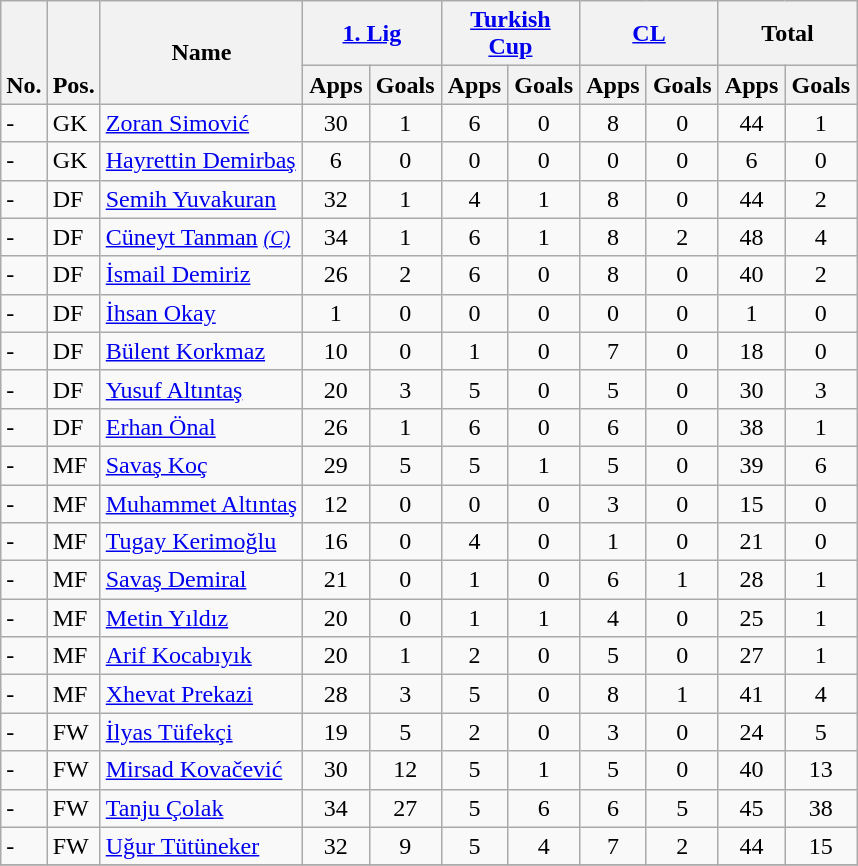<table class="wikitable" style="text-align:center">
<tr>
<th rowspan="2" valign="bottom">No.</th>
<th rowspan="2" valign="bottom">Pos.</th>
<th rowspan="2">Name</th>
<th colspan="2" width="85"><a href='#'>1. Lig</a></th>
<th colspan="2" width="85"><a href='#'>Turkish Cup</a></th>
<th colspan="2" width="85"><a href='#'>CL</a></th>
<th colspan="2" width="85">Total</th>
</tr>
<tr>
<th>Apps</th>
<th>Goals</th>
<th>Apps</th>
<th>Goals</th>
<th>Apps</th>
<th>Goals</th>
<th>Apps</th>
<th>Goals</th>
</tr>
<tr>
<td align="left">-</td>
<td align="left">GK</td>
<td align="left"> <a href='#'>Zoran Simović</a></td>
<td>30</td>
<td>1</td>
<td>6</td>
<td>0</td>
<td>8</td>
<td>0</td>
<td>44</td>
<td>1</td>
</tr>
<tr>
<td align="left">-</td>
<td align="left">GK</td>
<td align="left"> <a href='#'>Hayrettin Demirbaş</a></td>
<td>6</td>
<td>0</td>
<td>0</td>
<td>0</td>
<td>0</td>
<td>0</td>
<td>6</td>
<td>0</td>
</tr>
<tr>
<td align="left">-</td>
<td align="left">DF</td>
<td align="left"> <a href='#'>Semih Yuvakuran</a></td>
<td>32</td>
<td>1</td>
<td>4</td>
<td>1</td>
<td>8</td>
<td>0</td>
<td>44</td>
<td>2</td>
</tr>
<tr>
<td align="left">-</td>
<td align="left">DF</td>
<td align="left"> <a href='#'>Cüneyt Tanman</a> <small><em><a href='#'>(C)</a></em></small></td>
<td>34</td>
<td>1</td>
<td>6</td>
<td>1</td>
<td>8</td>
<td>2</td>
<td>48</td>
<td>4</td>
</tr>
<tr>
<td align="left">-</td>
<td align="left">DF</td>
<td align="left"> <a href='#'>İsmail Demiriz</a></td>
<td>26</td>
<td>2</td>
<td>6</td>
<td>0</td>
<td>8</td>
<td>0</td>
<td>40</td>
<td>2</td>
</tr>
<tr>
<td align="left">-</td>
<td align="left">DF</td>
<td align="left"> <a href='#'>İhsan Okay</a></td>
<td>1</td>
<td>0</td>
<td>0</td>
<td>0</td>
<td>0</td>
<td>0</td>
<td>1</td>
<td>0</td>
</tr>
<tr>
<td align="left">-</td>
<td align="left">DF</td>
<td align="left"> <a href='#'>Bülent Korkmaz</a></td>
<td>10</td>
<td>0</td>
<td>1</td>
<td>0</td>
<td>7</td>
<td>0</td>
<td>18</td>
<td>0</td>
</tr>
<tr>
<td align="left">-</td>
<td align="left">DF</td>
<td align="left"> <a href='#'>Yusuf Altıntaş</a></td>
<td>20</td>
<td>3</td>
<td>5</td>
<td>0</td>
<td>5</td>
<td>0</td>
<td>30</td>
<td>3</td>
</tr>
<tr>
<td align="left">-</td>
<td align="left">DF</td>
<td align="left"> <a href='#'>Erhan Önal</a></td>
<td>26</td>
<td>1</td>
<td>6</td>
<td>0</td>
<td>6</td>
<td>0</td>
<td>38</td>
<td>1</td>
</tr>
<tr>
<td align="left">-</td>
<td align="left">MF</td>
<td align="left"> <a href='#'>Savaş Koç</a></td>
<td>29</td>
<td>5</td>
<td>5</td>
<td>1</td>
<td>5</td>
<td>0</td>
<td>39</td>
<td>6</td>
</tr>
<tr>
<td align="left">-</td>
<td align="left">MF</td>
<td align="left"> <a href='#'>Muhammet Altıntaş</a></td>
<td>12</td>
<td>0</td>
<td>0</td>
<td>0</td>
<td>3</td>
<td>0</td>
<td>15</td>
<td>0</td>
</tr>
<tr>
<td align="left">-</td>
<td align="left">MF</td>
<td align="left"> <a href='#'>Tugay Kerimoğlu</a></td>
<td>16</td>
<td>0</td>
<td>4</td>
<td>0</td>
<td>1</td>
<td>0</td>
<td>21</td>
<td>0</td>
</tr>
<tr>
<td align="left">-</td>
<td align="left">MF</td>
<td align="left"> <a href='#'>Savaş Demiral</a></td>
<td>21</td>
<td>0</td>
<td>1</td>
<td>0</td>
<td>6</td>
<td>1</td>
<td>28</td>
<td>1</td>
</tr>
<tr>
<td align="left">-</td>
<td align="left">MF</td>
<td align="left"> <a href='#'>Metin Yıldız</a></td>
<td>20</td>
<td>0</td>
<td>1</td>
<td>1</td>
<td>4</td>
<td>0</td>
<td>25</td>
<td>1</td>
</tr>
<tr>
<td align="left">-</td>
<td align="left">MF</td>
<td align="left"> <a href='#'>Arif Kocabıyık</a></td>
<td>20</td>
<td>1</td>
<td>2</td>
<td>0</td>
<td>5</td>
<td>0</td>
<td>27</td>
<td>1</td>
</tr>
<tr>
<td align="left">-</td>
<td align="left">MF</td>
<td align="left"> <a href='#'>Xhevat Prekazi</a></td>
<td>28</td>
<td>3</td>
<td>5</td>
<td>0</td>
<td>8</td>
<td>1</td>
<td>41</td>
<td>4</td>
</tr>
<tr>
<td align="left">-</td>
<td align="left">FW</td>
<td align="left"> <a href='#'>İlyas Tüfekçi</a></td>
<td>19</td>
<td>5</td>
<td>2</td>
<td>0</td>
<td>3</td>
<td>0</td>
<td>24</td>
<td>5</td>
</tr>
<tr>
<td align="left">-</td>
<td align="left">FW</td>
<td align="left"> <a href='#'>Mirsad Kovačević</a></td>
<td>30</td>
<td>12</td>
<td>5</td>
<td>1</td>
<td>5</td>
<td>0</td>
<td>40</td>
<td>13</td>
</tr>
<tr>
<td align="left">-</td>
<td align="left">FW</td>
<td align="left"> <a href='#'>Tanju Çolak</a></td>
<td>34</td>
<td>27</td>
<td>5</td>
<td>6</td>
<td>6</td>
<td>5</td>
<td>45</td>
<td>38</td>
</tr>
<tr>
<td align="left">-</td>
<td align="left">FW</td>
<td align="left"> <a href='#'>Uğur Tütüneker</a></td>
<td>32</td>
<td>9</td>
<td>5</td>
<td>4</td>
<td>7</td>
<td>2</td>
<td>44</td>
<td>15</td>
</tr>
<tr>
</tr>
</table>
